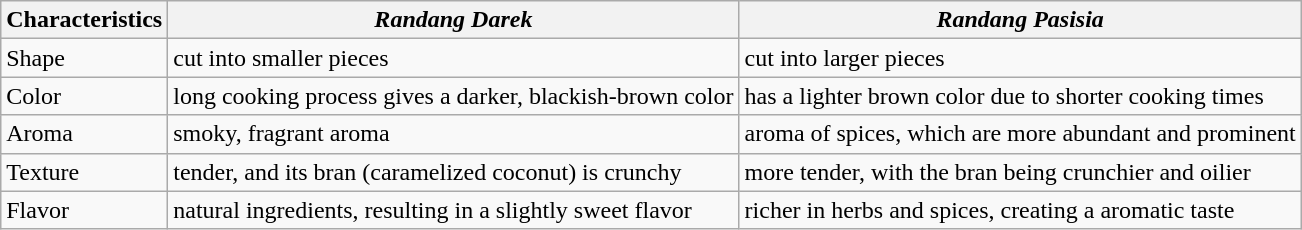<table class="wikitable" style="margin: 1em auto;">
<tr>
<th>Characteristics</th>
<th><em>Randang Darek</em></th>
<th><em>Randang Pasisia</em></th>
</tr>
<tr>
<td>Shape</td>
<td>cut into smaller pieces</td>
<td>cut into larger pieces</td>
</tr>
<tr>
<td>Color</td>
<td>long cooking process gives a darker, blackish-brown color</td>
<td>has a lighter brown color due to shorter cooking times</td>
</tr>
<tr>
<td>Aroma</td>
<td>smoky, fragrant aroma</td>
<td>aroma of spices, which are more abundant and prominent</td>
</tr>
<tr>
<td>Texture</td>
<td>tender, and its bran (caramelized coconut) is crunchy</td>
<td>more tender, with the bran being crunchier and oilier</td>
</tr>
<tr>
<td>Flavor</td>
<td>natural ingredients, resulting in a slightly sweet flavor</td>
<td>richer in herbs and spices, creating a aromatic taste</td>
</tr>
</table>
